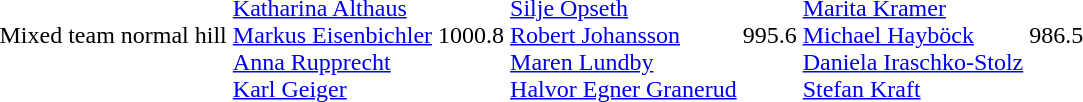<table>
<tr>
<td>Mixed team normal hill<br></td>
<td><br><a href='#'>Katharina Althaus</a><br><a href='#'>Markus Eisenbichler</a><br><a href='#'>Anna Rupprecht</a><br><a href='#'>Karl Geiger</a></td>
<td>1000.8</td>
<td><br><a href='#'>Silje Opseth</a><br><a href='#'>Robert Johansson</a><br><a href='#'>Maren Lundby</a><br><a href='#'>Halvor Egner Granerud</a></td>
<td>995.6</td>
<td><br><a href='#'>Marita Kramer</a><br><a href='#'>Michael Hayböck</a><br><a href='#'>Daniela Iraschko-Stolz</a><br><a href='#'>Stefan Kraft</a></td>
<td>986.5</td>
</tr>
</table>
